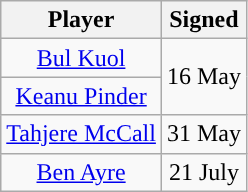<table class="wikitable sortable sortable" style="text-align: center">
<tr>
<th>Player</th>
<th>Signed</th>
</tr>
<tr>
<td><a href='#'>Bul Kuol</a></td>
<td rowspan="2">16 May</td>
</tr>
<tr>
<td><a href='#'>Keanu Pinder</a></td>
</tr>
<tr>
<td><a href='#'>Tahjere McCall</a></td>
<td>31 May</td>
</tr>
<tr>
<td><a href='#'>Ben Ayre</a></td>
<td>21 July</td>
</tr>
</table>
